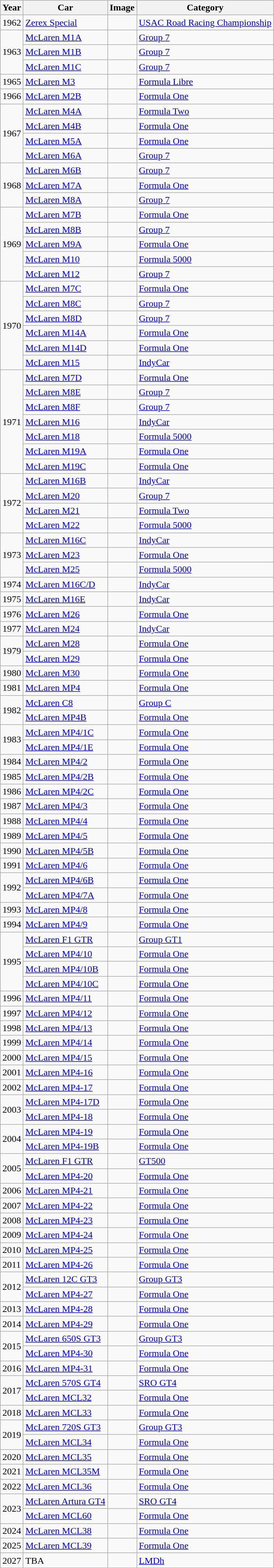<table class="wikitable">
<tr>
<th>Year</th>
<th>Car</th>
<th>Image</th>
<th>Category</th>
</tr>
<tr>
<td>1962</td>
<td><a href='#'>Zerex Special</a></td>
<td></td>
<td><a href='#'>USAC Road Racing Championship</a></td>
</tr>
<tr>
<td rowspan="3">1963</td>
<td><a href='#'>McLaren M1A</a></td>
<td></td>
<td><a href='#'>Group 7</a></td>
</tr>
<tr>
<td><a href='#'>McLaren M1B</a></td>
<td></td>
<td><a href='#'>Group 7</a></td>
</tr>
<tr>
<td><a href='#'>McLaren M1C</a></td>
<td></td>
<td><a href='#'>Group 7</a></td>
</tr>
<tr>
<td>1965</td>
<td><a href='#'>McLaren M3</a></td>
<td></td>
<td><a href='#'>Formula Libre</a></td>
</tr>
<tr>
<td>1966</td>
<td><a href='#'>McLaren M2B</a></td>
<td></td>
<td><a href='#'>Formula One</a></td>
</tr>
<tr>
<td rowspan="4">1967</td>
<td><a href='#'>McLaren M4A</a></td>
<td></td>
<td><a href='#'>Formula Two</a></td>
</tr>
<tr>
<td><a href='#'>McLaren M4B</a></td>
<td></td>
<td><a href='#'>Formula One</a></td>
</tr>
<tr>
<td><a href='#'>McLaren M5A</a></td>
<td></td>
<td><a href='#'>Formula One</a></td>
</tr>
<tr>
<td><a href='#'>McLaren M6A</a></td>
<td></td>
<td><a href='#'>Group 7</a></td>
</tr>
<tr>
<td rowspan="3">1968</td>
<td><a href='#'>McLaren M6B</a></td>
<td></td>
<td><a href='#'>Group 7</a></td>
</tr>
<tr>
<td><a href='#'>McLaren M7A</a></td>
<td></td>
<td><a href='#'>Formula One</a></td>
</tr>
<tr>
<td><a href='#'>McLaren M8A</a></td>
<td></td>
<td><a href='#'>Group 7</a></td>
</tr>
<tr>
<td rowspan="5">1969</td>
<td><a href='#'>McLaren M7B</a></td>
<td></td>
<td><a href='#'>Formula One</a></td>
</tr>
<tr>
<td><a href='#'>McLaren M8B</a></td>
<td></td>
<td><a href='#'>Group 7</a></td>
</tr>
<tr>
<td><a href='#'>McLaren M9A</a></td>
<td></td>
<td><a href='#'>Formula One</a></td>
</tr>
<tr>
<td><a href='#'>McLaren M10</a></td>
<td></td>
<td><a href='#'>Formula 5000</a></td>
</tr>
<tr>
<td><a href='#'>McLaren M12</a></td>
<td></td>
<td><a href='#'>Group 7</a></td>
</tr>
<tr>
<td rowspan="6">1970</td>
<td><a href='#'>McLaren M7C</a></td>
<td></td>
<td><a href='#'>Formula One</a></td>
</tr>
<tr>
<td><a href='#'>McLaren M8C</a></td>
<td></td>
<td><a href='#'>Group 7</a></td>
</tr>
<tr>
<td><a href='#'>McLaren M8D</a></td>
<td></td>
<td><a href='#'>Group 7</a></td>
</tr>
<tr>
<td><a href='#'>McLaren M14A</a></td>
<td></td>
<td><a href='#'>Formula One</a></td>
</tr>
<tr>
<td><a href='#'>McLaren M14D</a></td>
<td></td>
<td><a href='#'>Formula One</a></td>
</tr>
<tr>
<td><a href='#'>McLaren M15</a></td>
<td></td>
<td><a href='#'>IndyCar</a></td>
</tr>
<tr>
<td rowspan="7">1971</td>
<td><a href='#'>McLaren M7D</a></td>
<td></td>
<td><a href='#'>Formula One</a></td>
</tr>
<tr>
<td><a href='#'>McLaren M8E</a></td>
<td></td>
<td><a href='#'>Group 7</a></td>
</tr>
<tr>
<td><a href='#'>McLaren M8F</a></td>
<td></td>
<td><a href='#'>Group 7</a></td>
</tr>
<tr>
<td><a href='#'>McLaren M16</a></td>
<td></td>
<td><a href='#'>IndyCar</a></td>
</tr>
<tr>
<td><a href='#'>McLaren M18</a></td>
<td></td>
<td><a href='#'>Formula 5000</a></td>
</tr>
<tr>
<td><a href='#'>McLaren M19A</a></td>
<td></td>
<td><a href='#'>Formula One</a></td>
</tr>
<tr>
<td><a href='#'>McLaren M19C</a></td>
<td></td>
<td><a href='#'>Formula One</a></td>
</tr>
<tr>
<td rowspan="4">1972</td>
<td><a href='#'>McLaren M16B</a></td>
<td></td>
<td><a href='#'>IndyCar</a></td>
</tr>
<tr>
<td><a href='#'>McLaren M20</a></td>
<td></td>
<td><a href='#'>Group 7</a></td>
</tr>
<tr>
<td><a href='#'>McLaren M21</a></td>
<td></td>
<td><a href='#'>Formula Two</a></td>
</tr>
<tr>
<td><a href='#'>McLaren M22</a></td>
<td></td>
<td><a href='#'>Formula 5000</a></td>
</tr>
<tr>
<td rowspan="3">1973</td>
<td><a href='#'>McLaren M16C</a></td>
<td></td>
<td><a href='#'>IndyCar</a></td>
</tr>
<tr>
<td><a href='#'>McLaren M23</a></td>
<td></td>
<td><a href='#'>Formula One</a></td>
</tr>
<tr>
<td><a href='#'>McLaren M25</a></td>
<td></td>
<td><a href='#'>Formula 5000</a></td>
</tr>
<tr>
<td>1974</td>
<td><a href='#'>McLaren M16C/D</a></td>
<td></td>
<td><a href='#'>IndyCar</a></td>
</tr>
<tr>
<td>1975</td>
<td><a href='#'>McLaren M16E</a></td>
<td></td>
<td><a href='#'>IndyCar</a></td>
</tr>
<tr>
<td>1976</td>
<td><a href='#'>McLaren M26</a></td>
<td></td>
<td><a href='#'>Formula One</a></td>
</tr>
<tr>
<td>1977</td>
<td><a href='#'>McLaren M24</a></td>
<td></td>
<td><a href='#'>IndyCar</a></td>
</tr>
<tr>
<td rowspan="2">1979</td>
<td><a href='#'>McLaren M28</a></td>
<td></td>
<td><a href='#'>Formula One</a></td>
</tr>
<tr>
<td><a href='#'>McLaren M29</a></td>
<td></td>
<td><a href='#'>Formula One</a></td>
</tr>
<tr>
<td>1980</td>
<td><a href='#'>McLaren M30</a></td>
<td></td>
<td><a href='#'>Formula One</a></td>
</tr>
<tr>
<td>1981</td>
<td><a href='#'>McLaren MP4</a></td>
<td></td>
<td><a href='#'>Formula One</a></td>
</tr>
<tr>
<td rowspan="2">1982</td>
<td><a href='#'>McLaren C8</a></td>
<td></td>
<td><a href='#'>Group C</a></td>
</tr>
<tr>
<td><a href='#'>McLaren MP4B</a></td>
<td></td>
<td><a href='#'>Formula One</a></td>
</tr>
<tr>
<td rowspan="2">1983</td>
<td><a href='#'>McLaren MP4/1C</a></td>
<td></td>
<td><a href='#'>Formula One</a></td>
</tr>
<tr>
<td><a href='#'>McLaren MP4/1E</a></td>
<td></td>
<td><a href='#'>Formula One</a></td>
</tr>
<tr>
<td>1984</td>
<td><a href='#'>McLaren MP4/2</a></td>
<td></td>
<td><a href='#'>Formula One</a></td>
</tr>
<tr>
<td>1985</td>
<td><a href='#'>McLaren MP4/2B</a></td>
<td></td>
<td><a href='#'>Formula One</a></td>
</tr>
<tr>
<td>1986</td>
<td><a href='#'>McLaren MP4/2C</a></td>
<td></td>
<td><a href='#'>Formula One</a></td>
</tr>
<tr>
<td>1987</td>
<td><a href='#'>McLaren MP4/3</a></td>
<td></td>
<td><a href='#'>Formula One</a></td>
</tr>
<tr>
<td>1988</td>
<td><a href='#'>McLaren MP4/4</a></td>
<td></td>
<td><a href='#'>Formula One</a></td>
</tr>
<tr>
<td>1989</td>
<td><a href='#'>McLaren MP4/5</a></td>
<td></td>
<td><a href='#'>Formula One</a></td>
</tr>
<tr>
<td>1990</td>
<td><a href='#'>McLaren MP4/5B</a></td>
<td></td>
<td><a href='#'>Formula One</a></td>
</tr>
<tr>
<td>1991</td>
<td><a href='#'>McLaren MP4/6</a></td>
<td></td>
<td><a href='#'>Formula One</a></td>
</tr>
<tr>
<td rowspan="2">1992</td>
<td><a href='#'>McLaren MP4/6B</a></td>
<td></td>
<td><a href='#'>Formula One</a></td>
</tr>
<tr>
<td><a href='#'>McLaren MP4/7A</a></td>
<td></td>
<td><a href='#'>Formula One</a></td>
</tr>
<tr>
<td>1993</td>
<td><a href='#'>McLaren MP4/8</a></td>
<td></td>
<td><a href='#'>Formula One</a></td>
</tr>
<tr>
<td>1994</td>
<td><a href='#'>McLaren MP4/9</a></td>
<td></td>
<td><a href='#'>Formula One</a></td>
</tr>
<tr>
<td rowspan="4">1995</td>
<td><a href='#'>McLaren F1 GTR</a></td>
<td></td>
<td><a href='#'>Group GT1</a></td>
</tr>
<tr>
<td><a href='#'>McLaren MP4/10</a></td>
<td></td>
<td><a href='#'>Formula One</a></td>
</tr>
<tr>
<td><a href='#'>McLaren MP4/10B</a></td>
<td></td>
<td><a href='#'>Formula One</a></td>
</tr>
<tr>
<td><a href='#'>McLaren MP4/10C</a></td>
<td></td>
<td><a href='#'>Formula One</a></td>
</tr>
<tr>
<td>1996</td>
<td><a href='#'>McLaren MP4/11</a></td>
<td></td>
<td><a href='#'>Formula One</a></td>
</tr>
<tr>
<td>1997</td>
<td><a href='#'>McLaren MP4/12</a></td>
<td></td>
<td><a href='#'>Formula One</a></td>
</tr>
<tr>
<td>1998</td>
<td><a href='#'>McLaren MP4/13</a></td>
<td></td>
<td><a href='#'>Formula One</a></td>
</tr>
<tr>
<td>1999</td>
<td><a href='#'>McLaren MP4/14</a></td>
<td></td>
<td><a href='#'>Formula One</a></td>
</tr>
<tr>
<td>2000</td>
<td><a href='#'>McLaren MP4/15</a></td>
<td></td>
<td><a href='#'>Formula One</a></td>
</tr>
<tr>
<td>2001</td>
<td><a href='#'>McLaren MP4-16</a></td>
<td></td>
<td><a href='#'>Formula One</a></td>
</tr>
<tr>
<td>2002</td>
<td><a href='#'>McLaren MP4-17</a></td>
<td></td>
<td><a href='#'>Formula One</a></td>
</tr>
<tr>
<td rowspan="2">2003</td>
<td><a href='#'>McLaren MP4-17D</a></td>
<td></td>
<td><a href='#'>Formula One</a></td>
</tr>
<tr>
<td><a href='#'>McLaren MP4-18</a></td>
<td></td>
<td><a href='#'>Formula One</a></td>
</tr>
<tr>
<td rowspan="2">2004</td>
<td><a href='#'>McLaren MP4-19</a></td>
<td></td>
<td><a href='#'>Formula One</a></td>
</tr>
<tr>
<td><a href='#'>McLaren MP4-19B</a></td>
<td></td>
<td><a href='#'>Formula One</a></td>
</tr>
<tr>
<td rowspan="2">2005</td>
<td><a href='#'>McLaren F1 GTR</a></td>
<td></td>
<td><a href='#'>GT500</a></td>
</tr>
<tr>
<td><a href='#'>McLaren MP4-20</a></td>
<td></td>
<td><a href='#'>Formula One</a></td>
</tr>
<tr>
<td>2006</td>
<td><a href='#'>McLaren MP4-21</a></td>
<td></td>
<td><a href='#'>Formula One</a></td>
</tr>
<tr>
<td>2007</td>
<td><a href='#'>McLaren MP4-22</a></td>
<td></td>
<td><a href='#'>Formula One</a></td>
</tr>
<tr>
<td>2008</td>
<td><a href='#'>McLaren MP4-23</a></td>
<td></td>
<td><a href='#'>Formula One</a></td>
</tr>
<tr>
<td>2009</td>
<td><a href='#'>McLaren MP4-24</a></td>
<td></td>
<td><a href='#'>Formula One</a></td>
</tr>
<tr>
<td>2010</td>
<td><a href='#'>McLaren MP4-25</a></td>
<td></td>
<td><a href='#'>Formula One</a></td>
</tr>
<tr>
<td>2011</td>
<td><a href='#'>McLaren MP4-26</a></td>
<td></td>
<td><a href='#'>Formula One</a></td>
</tr>
<tr>
<td rowspan="2">2012</td>
<td><a href='#'>McLaren 12C GT3</a></td>
<td></td>
<td><a href='#'>Group GT3</a></td>
</tr>
<tr>
<td><a href='#'>McLaren MP4-27</a></td>
<td></td>
<td><a href='#'>Formula One</a></td>
</tr>
<tr>
<td>2013</td>
<td><a href='#'>McLaren MP4-28</a></td>
<td></td>
<td><a href='#'>Formula One</a></td>
</tr>
<tr>
<td>2014</td>
<td><a href='#'>McLaren MP4-29</a></td>
<td></td>
<td><a href='#'>Formula One</a></td>
</tr>
<tr>
<td rowspan="2">2015</td>
<td><a href='#'>McLaren 650S GT3</a></td>
<td></td>
<td><a href='#'>Group GT3</a></td>
</tr>
<tr>
<td><a href='#'>McLaren MP4-30</a></td>
<td></td>
<td><a href='#'>Formula One</a></td>
</tr>
<tr>
<td>2016</td>
<td><a href='#'>McLaren MP4-31</a></td>
<td></td>
<td><a href='#'>Formula One</a></td>
</tr>
<tr>
<td rowspan="2">2017</td>
<td><a href='#'>McLaren 570S GT4</a></td>
<td></td>
<td><a href='#'>SRO GT4</a></td>
</tr>
<tr>
<td><a href='#'>McLaren MCL32</a></td>
<td></td>
<td><a href='#'>Formula One</a></td>
</tr>
<tr>
<td>2018</td>
<td><a href='#'>McLaren MCL33</a></td>
<td></td>
<td><a href='#'>Formula One</a></td>
</tr>
<tr>
<td rowspan="2">2019</td>
<td><a href='#'>McLaren 720S GT3</a></td>
<td></td>
<td><a href='#'>Group GT3</a></td>
</tr>
<tr>
<td><a href='#'>McLaren MCL34</a></td>
<td></td>
<td><a href='#'>Formula One</a></td>
</tr>
<tr>
<td>2020</td>
<td><a href='#'>McLaren MCL35</a></td>
<td></td>
<td><a href='#'>Formula One</a></td>
</tr>
<tr>
<td>2021</td>
<td><a href='#'>McLaren MCL35M</a></td>
<td></td>
<td><a href='#'>Formula One</a></td>
</tr>
<tr>
<td>2022</td>
<td><a href='#'>McLaren MCL36</a></td>
<td></td>
<td><a href='#'>Formula One</a></td>
</tr>
<tr>
<td rowspan="2">2023</td>
<td><a href='#'>McLaren Artura GT4</a></td>
<td></td>
<td><a href='#'>SRO GT4</a></td>
</tr>
<tr>
<td><a href='#'>McLaren MCL60</a></td>
<td></td>
<td><a href='#'>Formula One</a></td>
</tr>
<tr>
<td>2024</td>
<td><a href='#'>McLaren MCL38</a></td>
<td></td>
<td><a href='#'>Formula One</a></td>
</tr>
<tr>
<td>2025</td>
<td><a href='#'>McLaren MCL39</a></td>
<td></td>
<td><a href='#'>Formula One</a></td>
</tr>
<tr>
<td>2027</td>
<td>TBA</td>
<td></td>
<td><a href='#'>LMDh</a></td>
</tr>
</table>
